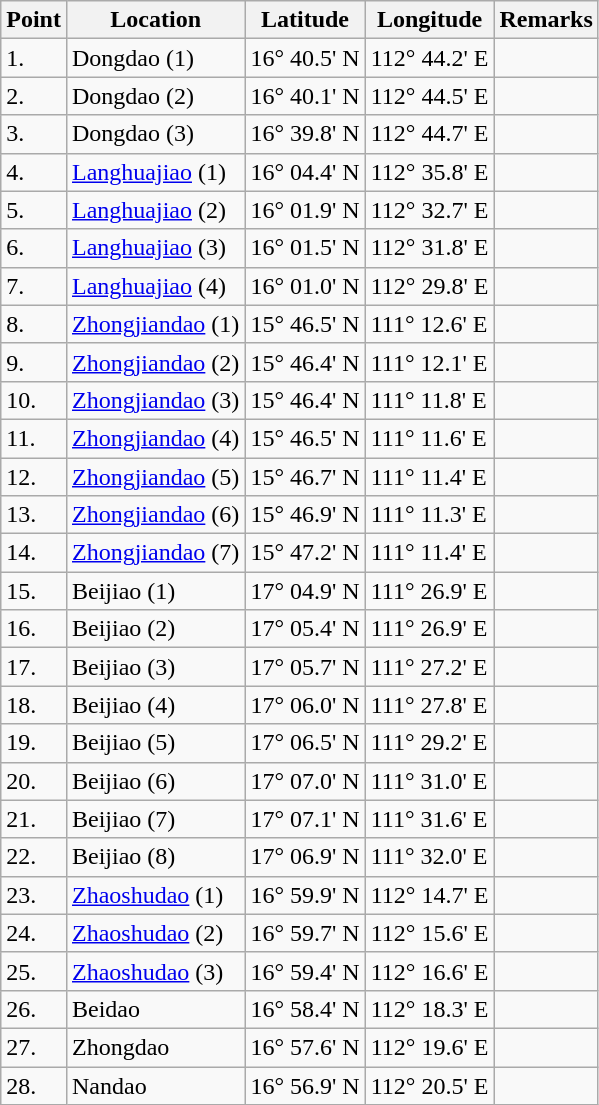<table class="wikitable">
<tr>
<th>Point</th>
<th>Location</th>
<th>Latitude</th>
<th>Longitude</th>
<th>Remarks</th>
</tr>
<tr>
<td>1.</td>
<td>Dongdao (1)</td>
<td>16° 40.5' N</td>
<td>112° 44.2' E</td>
<td></td>
</tr>
<tr>
<td>2.</td>
<td>Dongdao (2)</td>
<td>16° 40.1' N</td>
<td>112° 44.5' E</td>
<td></td>
</tr>
<tr>
<td>3.</td>
<td>Dongdao (3)</td>
<td>16° 39.8' N</td>
<td>112° 44.7' E</td>
<td></td>
</tr>
<tr>
<td>4.</td>
<td><a href='#'>Langhuajiao</a> (1)</td>
<td>16° 04.4' N</td>
<td>112° 35.8' E</td>
<td></td>
</tr>
<tr>
<td>5.</td>
<td><a href='#'>Langhuajiao</a> (2)</td>
<td>16° 01.9' N</td>
<td>112° 32.7' E</td>
<td></td>
</tr>
<tr>
<td>6.</td>
<td><a href='#'>Langhuajiao</a> (3)</td>
<td>16° 01.5' N</td>
<td>112° 31.8' E</td>
<td></td>
</tr>
<tr>
<td>7.</td>
<td><a href='#'>Langhuajiao</a> (4)</td>
<td>16° 01.0' N</td>
<td>112° 29.8' E</td>
<td></td>
</tr>
<tr>
<td>8.</td>
<td><a href='#'>Zhongjiandao</a> (1)</td>
<td>15° 46.5' N</td>
<td>111° 12.6' E</td>
<td></td>
</tr>
<tr>
<td>9.</td>
<td><a href='#'>Zhongjiandao</a> (2)</td>
<td>15° 46.4' N</td>
<td>111° 12.1' E</td>
<td></td>
</tr>
<tr>
<td>10.</td>
<td><a href='#'>Zhongjiandao</a> (3)</td>
<td>15° 46.4' N</td>
<td>111° 11.8' E</td>
<td></td>
</tr>
<tr>
<td>11.</td>
<td><a href='#'>Zhongjiandao</a> (4)</td>
<td>15° 46.5' N</td>
<td>111° 11.6' E</td>
<td></td>
</tr>
<tr>
<td>12.</td>
<td><a href='#'>Zhongjiandao</a> (5)</td>
<td>15° 46.7' N</td>
<td>111° 11.4' E</td>
<td></td>
</tr>
<tr>
<td>13.</td>
<td><a href='#'>Zhongjiandao</a> (6)</td>
<td>15° 46.9' N</td>
<td>111° 11.3' E</td>
<td></td>
</tr>
<tr>
<td>14.</td>
<td><a href='#'>Zhongjiandao</a> (7)</td>
<td>15° 47.2' N</td>
<td>111° 11.4' E</td>
<td></td>
</tr>
<tr>
<td>15.</td>
<td>Beijiao (1)</td>
<td>17° 04.9' N</td>
<td>111° 26.9' E</td>
<td></td>
</tr>
<tr>
<td>16.</td>
<td>Beijiao (2)</td>
<td>17° 05.4' N</td>
<td>111° 26.9' E</td>
<td></td>
</tr>
<tr>
<td>17.</td>
<td>Beijiao (3)</td>
<td>17° 05.7' N</td>
<td>111° 27.2' E</td>
<td></td>
</tr>
<tr>
<td>18.</td>
<td>Beijiao (4)</td>
<td>17° 06.0' N</td>
<td>111° 27.8' E</td>
<td></td>
</tr>
<tr>
<td>19.</td>
<td>Beijiao (5)</td>
<td>17° 06.5' N</td>
<td>111° 29.2' E</td>
<td></td>
</tr>
<tr>
<td>20.</td>
<td>Beijiao (6)</td>
<td>17° 07.0' N</td>
<td>111° 31.0' E</td>
<td></td>
</tr>
<tr>
<td>21.</td>
<td>Beijiao (7)</td>
<td>17° 07.1' N</td>
<td>111° 31.6' E</td>
<td></td>
</tr>
<tr>
<td>22.</td>
<td>Beijiao (8)</td>
<td>17° 06.9' N</td>
<td>111° 32.0' E</td>
<td></td>
</tr>
<tr>
<td>23.</td>
<td><a href='#'>Zhaoshudao</a> (1)</td>
<td>16° 59.9' N</td>
<td>112° 14.7' E</td>
<td></td>
</tr>
<tr>
<td>24.</td>
<td><a href='#'>Zhaoshudao</a> (2)</td>
<td>16° 59.7' N</td>
<td>112° 15.6' E</td>
<td></td>
</tr>
<tr>
<td>25.</td>
<td><a href='#'>Zhaoshudao</a> (3)</td>
<td>16° 59.4' N</td>
<td>112° 16.6' E</td>
<td></td>
</tr>
<tr>
<td>26.</td>
<td>Beidao</td>
<td>16° 58.4' N</td>
<td>112° 18.3' E</td>
<td></td>
</tr>
<tr>
<td>27.</td>
<td>Zhongdao</td>
<td>16° 57.6' N</td>
<td>112° 19.6' E</td>
<td></td>
</tr>
<tr>
<td>28.</td>
<td>Nandao</td>
<td>16° 56.9' N</td>
<td>112° 20.5' E</td>
<td></td>
</tr>
</table>
